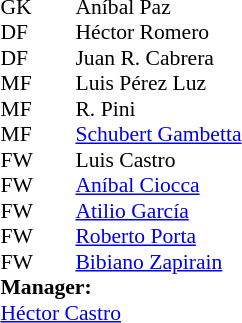<table cellspacing="0" cellpadding="0" style="font-size:90%; margin:0.2em auto;">
<tr>
<th width="25"></th>
<th width="25"></th>
</tr>
<tr>
<td>GK</td>
<td></td>
<td> Aníbal Paz</td>
</tr>
<tr>
<td>DF</td>
<td></td>
<td> Héctor Romero</td>
</tr>
<tr>
<td>DF</td>
<td></td>
<td> Juan R. Cabrera</td>
</tr>
<tr>
<td>MF</td>
<td></td>
<td> Luis Pérez Luz</td>
</tr>
<tr>
<td>MF</td>
<td></td>
<td> R. Pini</td>
</tr>
<tr>
<td>MF</td>
<td></td>
<td> <a href='#'>Schubert Gambetta</a></td>
</tr>
<tr>
<td>FW</td>
<td></td>
<td> Luis Castro</td>
</tr>
<tr>
<td>FW</td>
<td></td>
<td> <a href='#'>Aníbal Ciocca</a></td>
</tr>
<tr>
<td>FW</td>
<td></td>
<td> <a href='#'>Atilio García</a></td>
</tr>
<tr>
<td>FW</td>
<td></td>
<td> <a href='#'>Roberto Porta</a></td>
</tr>
<tr>
<td>FW</td>
<td></td>
<td> <a href='#'>Bibiano Zapirain</a></td>
</tr>
<tr>
<td colspan=3><strong>Manager:</strong></td>
</tr>
<tr>
<td colspan=4> <a href='#'>Héctor Castro</a></td>
</tr>
</table>
